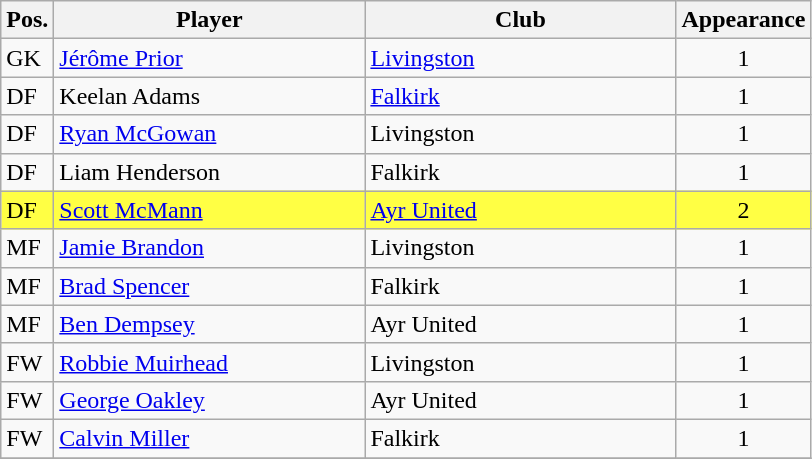<table class="wikitable">
<tr>
<th>Pos.</th>
<th>Player</th>
<th>Club</th>
<th>Appearance</th>
</tr>
<tr>
<td>GK</td>
<td style="width:200px;"><a href='#'>Jérôme Prior</a></td>
<td style="width:200px;"><a href='#'>Livingston</a></td>
<td align="center">1</td>
</tr>
<tr>
<td>DF</td>
<td>Keelan Adams</td>
<td><a href='#'>Falkirk</a></td>
<td align="center">1</td>
</tr>
<tr>
<td>DF</td>
<td><a href='#'>Ryan McGowan</a></td>
<td>Livingston</td>
<td align="center">1</td>
</tr>
<tr>
<td>DF</td>
<td>Liam Henderson</td>
<td>Falkirk</td>
<td align="center">1</td>
</tr>
<tr style="background:#ffff44;">
<td>DF</td>
<td><a href='#'>Scott McMann</a> </td>
<td><a href='#'>Ayr United</a></td>
<td align="center">2</td>
</tr>
<tr>
<td>MF</td>
<td><a href='#'>Jamie Brandon</a></td>
<td>Livingston</td>
<td align="center">1</td>
</tr>
<tr>
<td>MF</td>
<td><a href='#'>Brad Spencer</a></td>
<td>Falkirk</td>
<td align="center">1</td>
</tr>
<tr>
<td>MF</td>
<td><a href='#'>Ben Dempsey</a></td>
<td>Ayr United</td>
<td align="center">1</td>
</tr>
<tr>
<td>FW</td>
<td><a href='#'>Robbie Muirhead</a></td>
<td>Livingston</td>
<td align="center">1</td>
</tr>
<tr>
<td>FW</td>
<td><a href='#'>George Oakley</a></td>
<td>Ayr United</td>
<td align="center">1</td>
</tr>
<tr>
<td>FW</td>
<td><a href='#'>Calvin Miller</a></td>
<td>Falkirk</td>
<td align="center">1</td>
</tr>
<tr>
</tr>
</table>
